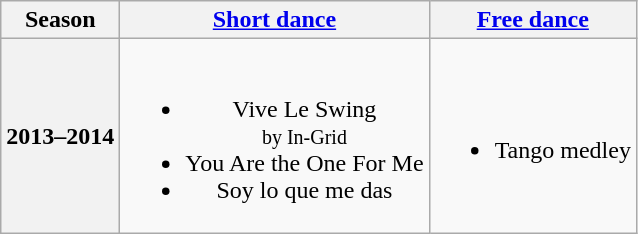<table class=wikitable style=text-align:center>
<tr>
<th>Season</th>
<th><a href='#'>Short dance</a></th>
<th><a href='#'>Free dance</a></th>
</tr>
<tr>
<th>2013–2014 <br> </th>
<td><br><ul><li>Vive Le Swing <br><small> by In-Grid </small></li><li>You Are the One For Me</li><li>Soy lo que me das</li></ul></td>
<td><br><ul><li>Tango medley</li></ul></td>
</tr>
</table>
